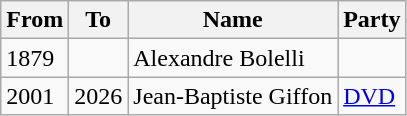<table class="wikitable">
<tr>
<th>From</th>
<th>To</th>
<th>Name</th>
<th>Party</th>
</tr>
<tr>
<td>1879</td>
<td></td>
<td>Alexandre Bolelli</td>
<td></td>
</tr>
<tr>
<td>2001</td>
<td>2026</td>
<td>Jean-Baptiste Giffon</td>
<td><a href='#'>DVD</a></td>
</tr>
</table>
